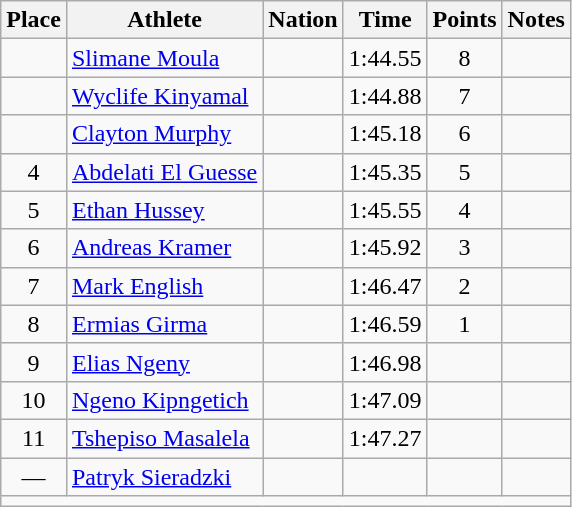<table class="wikitable mw-datatable sortable" style="text-align:center;">
<tr>
<th scope="col">Place</th>
<th scope="col">Athlete</th>
<th scope="col">Nation</th>
<th scope="col">Time</th>
<th scope="col">Points</th>
<th scope="col">Notes</th>
</tr>
<tr>
<td></td>
<td align="left"><a href='#'>Slimane Moula</a></td>
<td align="left"></td>
<td>1:44.55</td>
<td>8</td>
<td></td>
</tr>
<tr>
<td></td>
<td align="left"><a href='#'>Wyclife Kinyamal</a></td>
<td align="left"></td>
<td>1:44.88</td>
<td>7</td>
<td></td>
</tr>
<tr>
<td></td>
<td align="left"><a href='#'>Clayton Murphy</a></td>
<td align="left"></td>
<td>1:45.18</td>
<td>6</td>
<td></td>
</tr>
<tr>
<td>4</td>
<td align="left"><a href='#'>Abdelati El Guesse</a></td>
<td align="left"></td>
<td>1:45.35</td>
<td>5</td>
<td></td>
</tr>
<tr>
<td>5</td>
<td align="left"><a href='#'>Ethan Hussey</a></td>
<td align="left"></td>
<td>1:45.55</td>
<td>4</td>
<td></td>
</tr>
<tr>
<td>6</td>
<td align="left"><a href='#'>Andreas Kramer</a></td>
<td align="left"></td>
<td>1:45.92</td>
<td>3</td>
<td></td>
</tr>
<tr>
<td>7</td>
<td align="left"><a href='#'>Mark English</a></td>
<td align="left"></td>
<td>1:46.47</td>
<td>2</td>
<td></td>
</tr>
<tr>
<td>8</td>
<td align="left"><a href='#'>Ermias Girma</a></td>
<td align="left"></td>
<td>1:46.59</td>
<td>1</td>
<td></td>
</tr>
<tr>
<td>9</td>
<td align="left"><a href='#'>Elias Ngeny</a></td>
<td align="left"></td>
<td>1:46.98</td>
<td></td>
<td></td>
</tr>
<tr>
<td>10</td>
<td align="left"><a href='#'>Ngeno Kipngetich</a></td>
<td align="left"></td>
<td>1:47.09</td>
<td></td>
<td></td>
</tr>
<tr>
<td>11</td>
<td align="left"><a href='#'>Tshepiso Masalela</a></td>
<td align="left"></td>
<td>1:47.27</td>
<td></td>
<td></td>
</tr>
<tr>
<td>—</td>
<td align="left"><a href='#'>Patryk Sieradzki</a></td>
<td align="left"></td>
<td></td>
<td></td>
<td></td>
</tr>
<tr class="sortbottom">
<td colspan="6"></td>
</tr>
</table>
